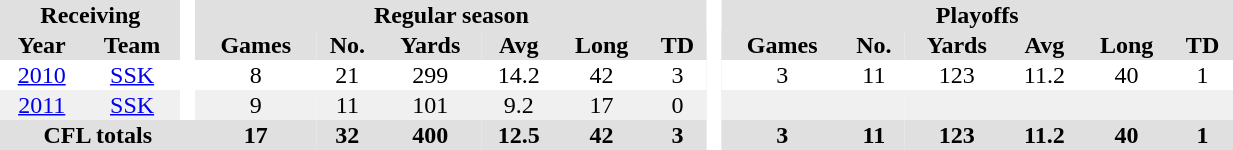<table BORDER="0" CELLPADDING="1" CELLSPACING="0" width="65%" style="text-align:center">
<tr bgcolor="#e0e0e0">
<th colspan="2">Receiving</th>
<th rowspan="99" bgcolor="#ffffff"> </th>
<th colspan="6">Regular season</th>
<th rowspan="99" bgcolor="#ffffff"> </th>
<th colspan="6">Playoffs</th>
</tr>
<tr bgcolor="#e0e0e0">
<th>Year</th>
<th>Team</th>
<th>Games</th>
<th>No.</th>
<th>Yards</th>
<th>Avg</th>
<th>Long</th>
<th>TD</th>
<th>Games</th>
<th>No.</th>
<th>Yards</th>
<th>Avg</th>
<th>Long</th>
<th>TD</th>
</tr>
<tr ALIGN="center">
<td><a href='#'>2010</a></td>
<td><a href='#'>SSK</a></td>
<td>8</td>
<td>21</td>
<td>299</td>
<td>14.2</td>
<td>42</td>
<td>3</td>
<td>3</td>
<td>11</td>
<td>123</td>
<td>11.2</td>
<td>40</td>
<td>1</td>
</tr>
<tr ALIGN="center" bgcolor="#f0f0f0">
<td><a href='#'>2011</a></td>
<td><a href='#'>SSK</a></td>
<td>9</td>
<td>11</td>
<td>101</td>
<td>9.2</td>
<td>17</td>
<td>0</td>
<td></td>
<td></td>
<td></td>
<td></td>
<td></td>
<td></td>
</tr>
<tr bgcolor="#e0e0e0">
<th colspan="3">CFL totals</th>
<th>17</th>
<th>32</th>
<th>400</th>
<th>12.5</th>
<th>42</th>
<th>3</th>
<th>3</th>
<th>11</th>
<th>123</th>
<th>11.2</th>
<th>40</th>
<th>1</th>
</tr>
</table>
